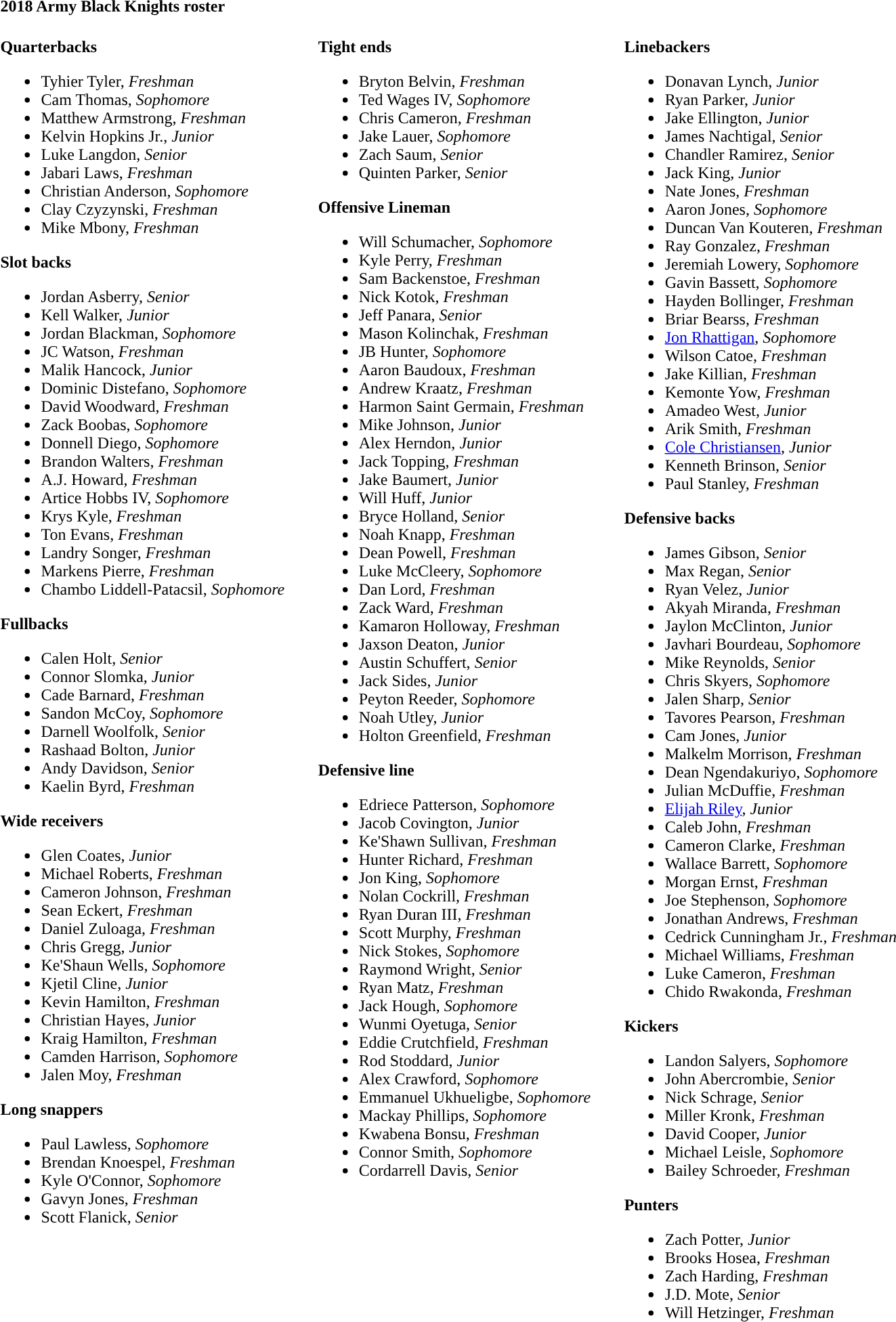<table class="toccolours" style="text-align: left;">
<tr>
<td colspan="5"><strong>2018 Army Black Knights roster</strong></td>
</tr>
<tr>
<td valign="top"><br><strong>Quarterbacks</strong><ul><li> Tyhier Tyler, <em>Freshman</em></li><li> Cam Thomas, <em>Sophomore</em></li><li> Matthew Armstrong, <em>Freshman</em></li><li> Kelvin Hopkins Jr., <em>Junior</em></li><li> Luke Langdon, <em>Senior</em></li><li> Jabari Laws, <em>Freshman</em></li><li> Christian Anderson, <em>Sophomore</em></li><li> Clay Czyzynski, <em>Freshman</em></li><li> Mike Mbony, <em>Freshman</em></li></ul><strong>Slot backs</strong><ul><li> Jordan Asberry, <em>Senior</em></li><li> Kell Walker, <em>Junior</em></li><li> Jordan Blackman, <em>Sophomore</em></li><li> JC Watson, <em>Freshman</em></li><li> Malik Hancock, <em>Junior</em></li><li> Dominic Distefano, <em>Sophomore</em></li><li> David Woodward, <em>Freshman</em></li><li> Zack Boobas, <em>Sophomore</em></li><li> Donnell Diego, <em>Sophomore</em></li><li> Brandon Walters, <em>Freshman</em></li><li> A.J. Howard, <em>Freshman</em></li><li> Artice Hobbs IV, <em>Sophomore</em></li><li> Krys Kyle, <em>Freshman</em></li><li> Ton Evans, <em>Freshman</em></li><li> Landry Songer, <em>Freshman</em></li><li> Markens Pierre, <em>Freshman</em></li><li> Chambo Liddell-Patacsil, <em>Sophomore</em></li></ul><strong>Fullbacks</strong><ul><li> Calen Holt, <em>Senior</em></li><li> Connor Slomka, <em>Junior</em></li><li> Cade Barnard, <em>Freshman</em></li><li> Sandon McCoy, <em>Sophomore</em></li><li> Darnell Woolfolk, <em>Senior</em></li><li> Rashaad Bolton, <em>Junior</em></li><li> Andy Davidson, <em>Senior</em></li><li> Kaelin Byrd, <em>Freshman</em></li></ul><strong>Wide receivers</strong><ul><li> Glen Coates, <em>Junior</em></li><li> Michael Roberts, <em>Freshman</em></li><li> Cameron Johnson, <em>Freshman</em></li><li> Sean Eckert, <em>Freshman</em></li><li> Daniel Zuloaga, <em>Freshman</em></li><li> Chris Gregg, <em>Junior</em></li><li> Ke'Shaun Wells, <em>Sophomore</em></li><li> Kjetil Cline, <em>Junior</em></li><li> Kevin Hamilton, <em>Freshman</em></li><li> Christian Hayes, <em>Junior</em></li><li> Kraig Hamilton, <em>Freshman</em></li><li> Camden Harrison, <em>Sophomore</em></li><li> Jalen Moy, <em>Freshman</em></li></ul><strong>Long snappers</strong><ul><li> Paul Lawless, <em>Sophomore</em></li><li> Brendan Knoespel, <em>Freshman</em></li><li> Kyle O'Connor, <em>Sophomore</em></li><li> Gavyn Jones, <em>Freshman</em></li><li> Scott Flanick, <em>Senior</em></li></ul></td>
<td width="25"> </td>
<td valign="top"><br><strong>Tight ends</strong><ul><li> Bryton Belvin, <em>Freshman</em></li><li> Ted Wages IV, <em>Sophomore</em></li><li> Chris Cameron, <em>Freshman</em></li><li> Jake Lauer, <em>Sophomore</em></li><li> Zach Saum, <em>Senior</em></li><li> Quinten Parker, <em>Senior</em></li></ul><strong>Offensive Lineman</strong><ul><li> Will Schumacher, <em>Sophomore</em></li><li> Kyle Perry, <em>Freshman</em></li><li> Sam Backenstoe, <em>Freshman</em></li><li> Nick Kotok, <em>Freshman</em></li><li> Jeff Panara, <em>Senior</em></li><li> Mason Kolinchak, <em>Freshman</em></li><li> JB Hunter, <em>Sophomore</em></li><li> Aaron Baudoux, <em>Freshman</em></li><li> Andrew Kraatz, <em>Freshman</em></li><li> Harmon Saint Germain, <em>Freshman</em></li><li> Mike Johnson, <em>Junior</em></li><li> Alex Herndon, <em>Junior</em></li><li> Jack Topping, <em>Freshman</em></li><li> Jake Baumert, <em>Junior</em></li><li> Will Huff, <em>Junior</em></li><li> Bryce Holland, <em>Senior</em></li><li> Noah Knapp, <em>Freshman</em></li><li> Dean Powell, <em>Freshman</em></li><li> Luke McCleery, <em>Sophomore</em></li><li> Dan Lord, <em>Freshman</em></li><li> Zack Ward, <em>Freshman</em></li><li> Kamaron Holloway, <em>Freshman</em></li><li> Jaxson Deaton, <em>Junior</em></li><li> Austin Schuffert, <em>Senior</em></li><li> Jack Sides, <em>Junior</em></li><li> Peyton Reeder, <em>Sophomore</em></li><li> Noah Utley, <em>Junior</em></li><li> Holton Greenfield, <em>Freshman</em></li></ul><strong>Defensive line</strong><ul><li> Edriece Patterson, <em>Sophomore</em></li><li> Jacob Covington, <em>Junior</em></li><li> Ke'Shawn Sullivan, <em>Freshman</em></li><li> Hunter Richard, <em>Freshman</em></li><li> Jon King, <em>Sophomore</em></li><li> Nolan Cockrill, <em>Freshman</em></li><li> Ryan Duran III, <em>Freshman</em></li><li> Scott Murphy, <em>Freshman</em></li><li> Nick Stokes, <em>Sophomore</em></li><li> Raymond Wright, <em>Senior</em></li><li> Ryan Matz, <em>Freshman</em></li><li> Jack Hough, <em>Sophomore</em></li><li> Wunmi Oyetuga, <em>Senior</em></li><li> Eddie Crutchfield, <em>Freshman</em></li><li> Rod Stoddard, <em>Junior</em></li><li> Alex Crawford, <em>Sophomore</em></li><li> Emmanuel Ukhueligbe, <em>Sophomore</em></li><li> Mackay Phillips, <em>Sophomore</em></li><li> Kwabena Bonsu, <em>Freshman</em></li><li> Connor Smith, <em>Sophomore</em></li><li> Cordarrell Davis, <em>Senior</em></li></ul></td>
<td width="25"> </td>
<td valign="top"><br><strong>Linebackers</strong><ul><li> Donavan Lynch, <em>Junior</em></li><li> Ryan Parker, <em>Junior</em></li><li> Jake Ellington, <em>Junior</em></li><li> James Nachtigal, <em>Senior</em></li><li> Chandler Ramirez, <em>Senior</em></li><li> Jack King, <em>Junior</em></li><li> Nate Jones, <em>Freshman</em></li><li> Aaron Jones, <em>Sophomore</em></li><li> Duncan Van Kouteren, <em>Freshman</em></li><li> Ray Gonzalez, <em>Freshman</em></li><li> Jeremiah Lowery, <em>Sophomore</em></li><li> Gavin Bassett, <em>Sophomore</em></li><li> Hayden Bollinger, <em>Freshman</em></li><li> Briar Bearss, <em>Freshman</em></li><li> <a href='#'>Jon Rhattigan</a>, <em>Sophomore</em></li><li> Wilson Catoe, <em>Freshman</em></li><li> Jake Killian, <em>Freshman</em></li><li> Kemonte Yow, <em>Freshman</em></li><li> Amadeo West, <em>Junior</em></li><li> Arik Smith, <em>Freshman</em></li><li> <a href='#'>Cole Christiansen</a>, <em>Junior</em></li><li> Kenneth Brinson, <em>Senior</em></li><li> Paul Stanley, <em>Freshman</em></li></ul><strong>Defensive backs</strong><ul><li> James Gibson, <em>Senior</em></li><li> Max Regan, <em>Senior</em></li><li> Ryan Velez, <em>Junior</em></li><li> Akyah Miranda, <em>Freshman</em></li><li> Jaylon McClinton, <em>Junior</em></li><li> Javhari Bourdeau, <em>Sophomore</em></li><li> Mike Reynolds, <em>Senior</em></li><li> Chris Skyers, <em>Sophomore</em></li><li> Jalen Sharp, <em>Senior</em></li><li> Tavores Pearson, <em>Freshman</em></li><li> Cam Jones, <em>Junior</em></li><li> Malkelm Morrison, <em>Freshman</em></li><li> Dean Ngendakuriyo, <em>Sophomore</em></li><li> Julian McDuffie, <em>Freshman</em></li><li> <a href='#'>Elijah Riley</a>, <em>Junior</em></li><li> Caleb John, <em>Freshman</em></li><li> Cameron Clarke, <em>Freshman</em></li><li> Wallace Barrett, <em>Sophomore</em></li><li> Morgan Ernst, <em>Freshman</em></li><li> Joe Stephenson, <em>Sophomore</em></li><li> Jonathan Andrews, <em>Freshman</em></li><li> Cedrick Cunningham Jr., <em>Freshman</em></li><li> Michael Williams, <em>Freshman</em></li><li> Luke Cameron, <em>Freshman</em></li><li> Chido Rwakonda, <em>Freshman</em></li></ul><strong>Kickers</strong><ul><li> Landon Salyers, <em>Sophomore</em></li><li> John Abercrombie, <em>Senior</em></li><li> Nick Schrage, <em>Senior</em></li><li> Miller Kronk, <em>Freshman</em></li><li> David Cooper, <em>Junior</em></li><li> Michael Leisle, <em>Sophomore</em></li><li> Bailey Schroeder, <em>Freshman</em></li></ul><strong>Punters</strong><ul><li> Zach Potter, <em>Junior</em></li><li> Brooks Hosea, <em>Freshman</em></li><li> Zach Harding, <em>Freshman</em></li><li> J.D. Mote, <em>Senior</em></li><li> Will Hetzinger, <em>Freshman</em></li></ul><span></span><br></td>
</tr>
</table>
